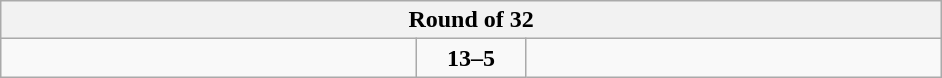<table class="wikitable" style="text-align: center;">
<tr>
<th colspan=3>Round of 32</th>
</tr>
<tr>
<td align=left width="270"><strong></strong></td>
<td align=center width="65"><strong>13–5</strong></td>
<td align=left width="270"></td>
</tr>
</table>
